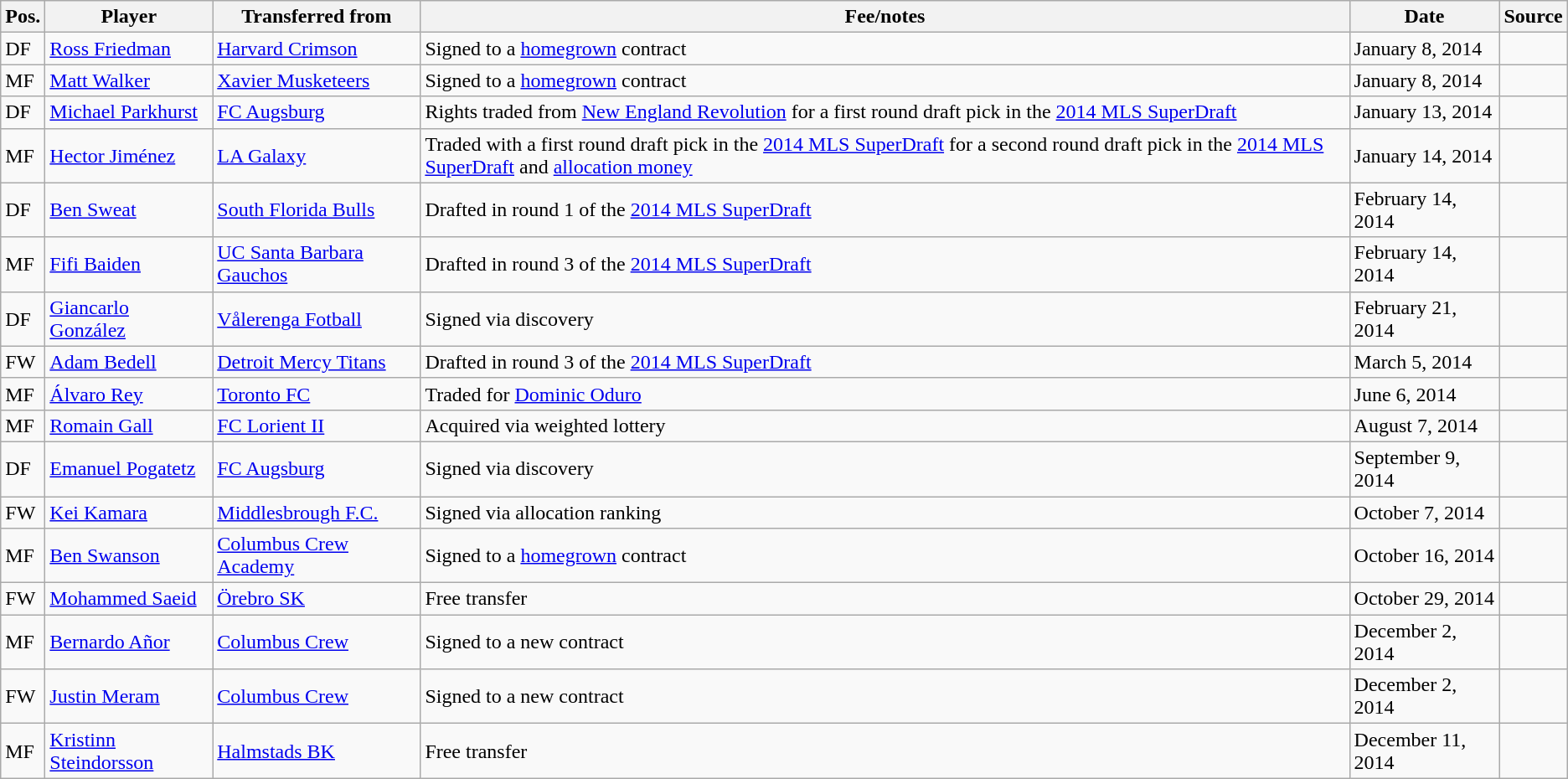<table class="wikitable sortable" style="text-align: left">
<tr>
<th><strong>Pos.</strong></th>
<th><strong>Player</strong></th>
<th><strong>Transferred from</strong></th>
<th><strong>Fee/notes</strong></th>
<th><strong>Date</strong></th>
<th><strong>Source</strong></th>
</tr>
<tr>
<td>DF</td>
<td> <a href='#'>Ross Friedman</a></td>
<td> <a href='#'>Harvard Crimson</a></td>
<td>Signed to a <a href='#'>homegrown</a> contract</td>
<td>January 8, 2014</td>
<td align=center></td>
</tr>
<tr>
<td>MF</td>
<td> <a href='#'>Matt Walker</a></td>
<td> <a href='#'>Xavier Musketeers</a></td>
<td>Signed to a <a href='#'>homegrown</a> contract</td>
<td>January 8, 2014</td>
<td align=center></td>
</tr>
<tr>
<td>DF</td>
<td> <a href='#'>Michael Parkhurst</a></td>
<td> <a href='#'>FC Augsburg</a></td>
<td>Rights traded from <a href='#'>New England Revolution</a> for a first round draft pick in the <a href='#'>2014 MLS SuperDraft</a></td>
<td>January 13, 2014</td>
<td align=center></td>
</tr>
<tr>
<td>MF</td>
<td> <a href='#'>Hector Jiménez</a></td>
<td> <a href='#'>LA Galaxy</a></td>
<td>Traded with a first round draft pick in the <a href='#'>2014 MLS SuperDraft</a> for a second round draft pick in the <a href='#'>2014 MLS SuperDraft</a> and <a href='#'>allocation money</a></td>
<td>January 14, 2014</td>
<td align=center></td>
</tr>
<tr>
<td>DF</td>
<td> <a href='#'>Ben Sweat</a></td>
<td> <a href='#'>South Florida Bulls</a></td>
<td>Drafted in round 1 of the <a href='#'>2014 MLS SuperDraft</a></td>
<td>February 14, 2014</td>
<td align=center></td>
</tr>
<tr>
<td>MF</td>
<td> <a href='#'>Fifi Baiden</a></td>
<td> <a href='#'>UC Santa Barbara Gauchos</a></td>
<td>Drafted in round 3 of the <a href='#'>2014 MLS SuperDraft</a></td>
<td>February 14, 2014</td>
<td align=center></td>
</tr>
<tr>
<td>DF</td>
<td> <a href='#'>Giancarlo González</a></td>
<td> <a href='#'>Vålerenga Fotball</a></td>
<td>Signed via discovery</td>
<td>February 21, 2014</td>
<td align=center></td>
</tr>
<tr>
<td>FW</td>
<td> <a href='#'>Adam Bedell</a></td>
<td> <a href='#'>Detroit Mercy Titans</a></td>
<td>Drafted in round 3 of the <a href='#'>2014 MLS SuperDraft</a></td>
<td>March 5, 2014</td>
<td align=center></td>
</tr>
<tr>
<td>MF</td>
<td> <a href='#'>Álvaro Rey</a></td>
<td> <a href='#'>Toronto FC</a></td>
<td>Traded for <a href='#'>Dominic Oduro</a></td>
<td>June 6, 2014</td>
<td align=center></td>
</tr>
<tr>
<td>MF</td>
<td> <a href='#'>Romain Gall</a></td>
<td> <a href='#'>FC Lorient II</a></td>
<td>Acquired via weighted lottery</td>
<td>August 7, 2014</td>
<td align=center></td>
</tr>
<tr>
<td>DF</td>
<td> <a href='#'>Emanuel Pogatetz</a></td>
<td> <a href='#'>FC Augsburg</a></td>
<td>Signed via discovery</td>
<td>September 9, 2014</td>
<td align=center></td>
</tr>
<tr>
<td>FW</td>
<td> <a href='#'>Kei Kamara</a></td>
<td> <a href='#'>Middlesbrough F.C.</a></td>
<td>Signed via allocation ranking</td>
<td>October 7, 2014</td>
<td align=center></td>
</tr>
<tr>
<td>MF</td>
<td> <a href='#'>Ben Swanson</a></td>
<td> <a href='#'>Columbus Crew Academy</a></td>
<td>Signed to a <a href='#'>homegrown</a> contract</td>
<td>October 16, 2014</td>
<td align=center></td>
</tr>
<tr>
<td>FW</td>
<td> <a href='#'>Mohammed Saeid</a></td>
<td> <a href='#'>Örebro SK</a></td>
<td>Free transfer</td>
<td>October 29, 2014</td>
<td align=center></td>
</tr>
<tr>
<td>MF</td>
<td> <a href='#'>Bernardo Añor</a></td>
<td> <a href='#'>Columbus Crew</a></td>
<td>Signed to a new contract</td>
<td>December 2, 2014</td>
<td align=center></td>
</tr>
<tr>
<td>FW</td>
<td> <a href='#'>Justin Meram</a></td>
<td> <a href='#'>Columbus Crew</a></td>
<td>Signed to a new contract</td>
<td>December 2, 2014</td>
<td align=center></td>
</tr>
<tr>
<td>MF</td>
<td> <a href='#'>Kristinn Steindorsson</a></td>
<td> <a href='#'>Halmstads BK</a></td>
<td>Free transfer</td>
<td>December 11, 2014</td>
<td align=center></td>
</tr>
</table>
